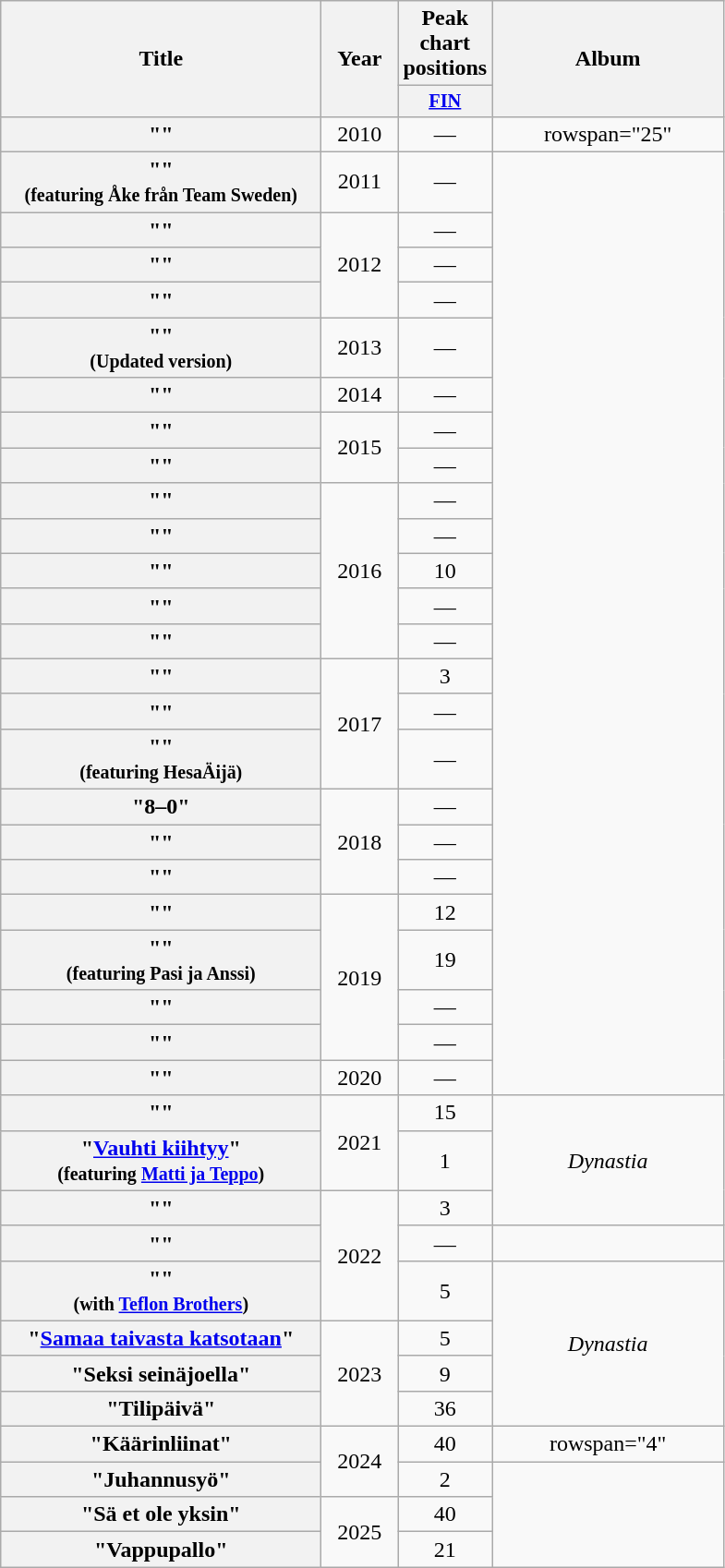<table class="wikitable plainrowheaders" style="text-align:center;">
<tr>
<th scope="col" rowspan="2" style="width:14em;">Title</th>
<th scope="col" rowspan="2" style="width:3em;">Year</th>
<th scope="col">Peak chart positions</th>
<th scope="col" rowspan="2" style="width:10em;">Album</th>
</tr>
<tr>
<th scope="col" style="width:3em;font-size:85%;"><a href='#'>FIN</a><br></th>
</tr>
<tr>
<th scope="row">""</th>
<td>2010</td>
<td>—</td>
<td>rowspan="25" </td>
</tr>
<tr>
<th scope="row">""<br><small>(featuring Åke från Team Sweden)</small></th>
<td>2011</td>
<td>—</td>
</tr>
<tr>
<th scope="row">""</th>
<td rowspan="3">2012</td>
<td>—</td>
</tr>
<tr>
<th scope="row">""</th>
<td>—</td>
</tr>
<tr>
<th scope="row">""</th>
<td>—</td>
</tr>
<tr>
<th scope="row">""<br><small>(Updated version)</small></th>
<td>2013</td>
<td>—</td>
</tr>
<tr>
<th scope="row">""</th>
<td>2014</td>
<td>—</td>
</tr>
<tr>
<th scope="row">""</th>
<td rowspan="2">2015</td>
<td>—</td>
</tr>
<tr>
<th scope="row">""</th>
<td>—</td>
</tr>
<tr>
<th scope="row">""</th>
<td rowspan="5">2016</td>
<td>—</td>
</tr>
<tr>
<th scope="row">""</th>
<td>—</td>
</tr>
<tr>
<th scope="row">""</th>
<td>10</td>
</tr>
<tr>
<th scope="row">""</th>
<td>—</td>
</tr>
<tr>
<th scope="row">""</th>
<td>—</td>
</tr>
<tr>
<th scope="row">""</th>
<td rowspan="3">2017</td>
<td>3</td>
</tr>
<tr>
<th scope="row">""</th>
<td>—</td>
</tr>
<tr>
<th scope="row">""<br><small>(featuring HesaÄijä)</small></th>
<td>—</td>
</tr>
<tr>
<th scope="row">"8–0"</th>
<td rowspan="3">2018</td>
<td>—</td>
</tr>
<tr>
<th scope="row">""</th>
<td>—</td>
</tr>
<tr>
<th scope="row">""</th>
<td>—</td>
</tr>
<tr>
<th scope="row">""</th>
<td rowspan="4">2019</td>
<td>12</td>
</tr>
<tr>
<th scope="row">""<br><small>(featuring Pasi ja Anssi)</small></th>
<td>19</td>
</tr>
<tr>
<th scope="row">""</th>
<td>—</td>
</tr>
<tr>
<th scope="row">""</th>
<td>—</td>
</tr>
<tr>
<th scope="row">""</th>
<td>2020</td>
<td>—</td>
</tr>
<tr>
<th scope="row">""</th>
<td rowspan="2">2021</td>
<td>15</td>
<td rowspan="3"><em>Dynastia</em></td>
</tr>
<tr>
<th scope="row">"<a href='#'>Vauhti kiihtyy</a>"<br><small>(featuring <a href='#'>Matti ja Teppo</a>)</small></th>
<td>1</td>
</tr>
<tr>
<th scope="row">""</th>
<td rowspan="3">2022</td>
<td>3</td>
</tr>
<tr>
<th scope="row">""</th>
<td>—</td>
<td></td>
</tr>
<tr>
<th scope="row">""<br><small>(with <a href='#'>Teflon Brothers</a>)</small></th>
<td>5</td>
<td rowspan="4"><em>Dynastia</em></td>
</tr>
<tr>
<th scope="row">"<a href='#'>Samaa taivasta katsotaan</a>"</th>
<td rowspan="3">2023</td>
<td>5</td>
</tr>
<tr>
<th scope="row">"Seksi seinäjoella"</th>
<td>9</td>
</tr>
<tr>
<th scope="row">"Tilipäivä"</th>
<td>36</td>
</tr>
<tr>
<th scope="row">"Käärinliinat"</th>
<td rowspan="2">2024</td>
<td>40</td>
<td>rowspan="4" </td>
</tr>
<tr>
<th scope="row">"Juhannusyö"<br></th>
<td>2</td>
</tr>
<tr>
<th scope="row">"Sä et ole yksin"</th>
<td rowspan="2">2025</td>
<td>40</td>
</tr>
<tr>
<th scope="row">"Vappupallo"</th>
<td>21</td>
</tr>
</table>
